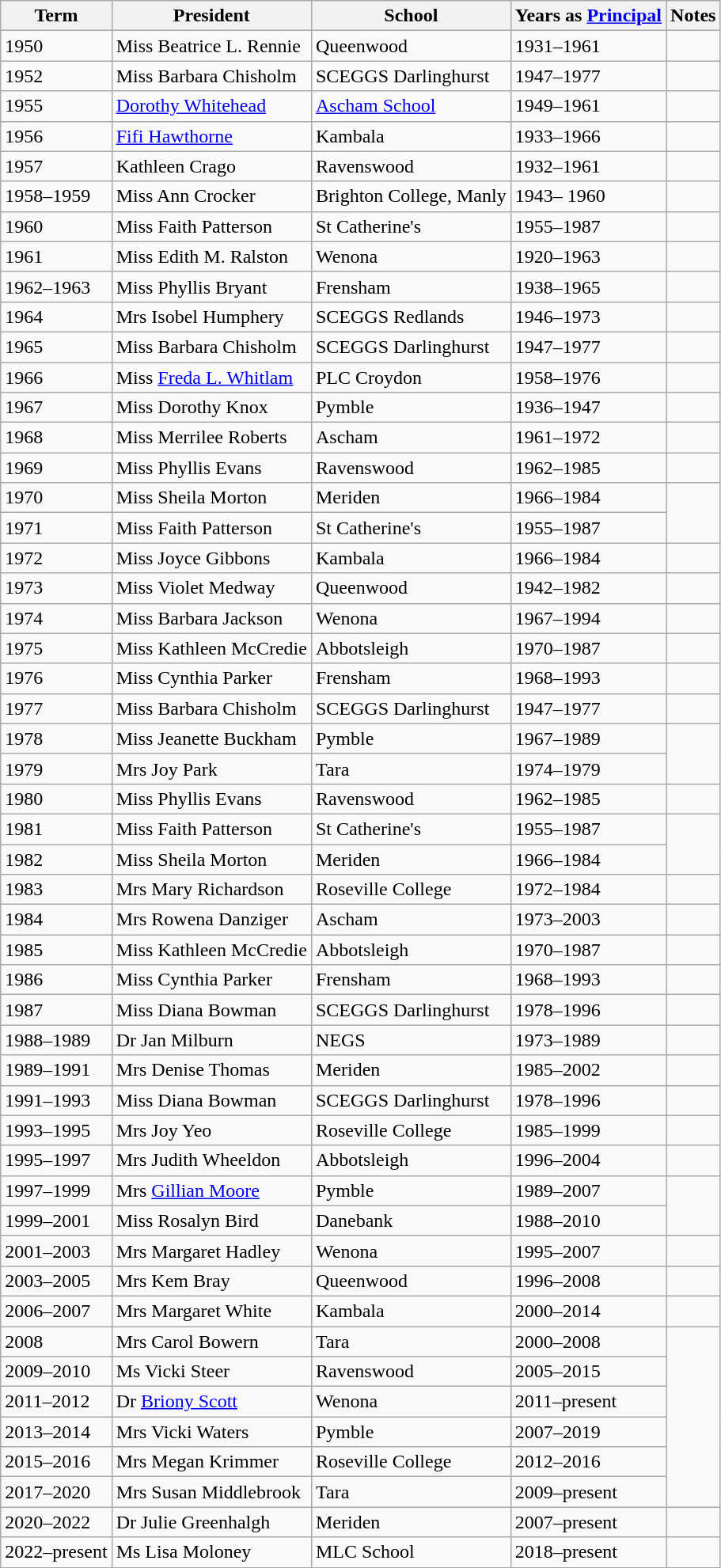<table class="wikitable">
<tr>
<th>Term</th>
<th>President</th>
<th>School</th>
<th>Years as <a href='#'>Principal</a></th>
<th>Notes</th>
</tr>
<tr>
<td>1950</td>
<td>Miss Beatrice L. Rennie</td>
<td>Queenwood</td>
<td>1931–1961</td>
<td></td>
</tr>
<tr>
<td>1952</td>
<td>Miss Barbara Chisholm</td>
<td>SCEGGS Darlinghurst</td>
<td>1947–1977</td>
<td></td>
</tr>
<tr>
<td>1955</td>
<td><a href='#'>Dorothy Whitehead</a></td>
<td><a href='#'>Ascham School</a></td>
<td>1949–1961</td>
<td></td>
</tr>
<tr>
<td>1956</td>
<td><a href='#'>Fifi Hawthorne</a></td>
<td>Kambala</td>
<td>1933–1966</td>
<td></td>
</tr>
<tr>
<td>1957</td>
<td>Kathleen Crago</td>
<td>Ravenswood</td>
<td>1932–1961</td>
<td></td>
</tr>
<tr>
<td>1958–1959</td>
<td>Miss Ann Crocker</td>
<td>Brighton College, Manly</td>
<td>1943– 1960</td>
<td></td>
</tr>
<tr>
<td>1960</td>
<td>Miss Faith Patterson</td>
<td>St Catherine's</td>
<td>1955–1987</td>
<td></td>
</tr>
<tr>
<td>1961</td>
<td>Miss Edith M. Ralston</td>
<td>Wenona</td>
<td>1920–1963</td>
<td></td>
</tr>
<tr>
<td>1962–1963</td>
<td>Miss Phyllis Bryant</td>
<td>Frensham</td>
<td>1938–1965</td>
<td></td>
</tr>
<tr>
<td>1964</td>
<td>Mrs Isobel Humphery</td>
<td>SCEGGS Redlands</td>
<td>1946–1973</td>
<td></td>
</tr>
<tr>
<td>1965</td>
<td>Miss Barbara Chisholm</td>
<td>SCEGGS Darlinghurst</td>
<td>1947–1977</td>
<td></td>
</tr>
<tr>
<td>1966</td>
<td>Miss <a href='#'>Freda L. Whitlam</a></td>
<td>PLC Croydon</td>
<td>1958–1976</td>
<td></td>
</tr>
<tr>
<td>1967</td>
<td>Miss Dorothy Knox</td>
<td>Pymble</td>
<td>1936–1947</td>
<td></td>
</tr>
<tr>
<td>1968</td>
<td>Miss Merrilee Roberts</td>
<td>Ascham</td>
<td>1961–1972</td>
<td></td>
</tr>
<tr>
<td>1969</td>
<td>Miss Phyllis Evans</td>
<td>Ravenswood</td>
<td>1962–1985</td>
<td></td>
</tr>
<tr>
<td>1970</td>
<td>Miss Sheila Morton</td>
<td>Meriden</td>
<td>1966–1984</td>
<td rowspan=2></td>
</tr>
<tr>
<td>1971</td>
<td>Miss Faith Patterson</td>
<td>St Catherine's</td>
<td>1955–1987</td>
</tr>
<tr>
<td>1972</td>
<td>Miss Joyce Gibbons</td>
<td>Kambala</td>
<td>1966–1984</td>
<td></td>
</tr>
<tr>
<td>1973</td>
<td>Miss Violet Medway</td>
<td>Queenwood</td>
<td>1942–1982</td>
<td></td>
</tr>
<tr>
<td>1974</td>
<td>Miss Barbara Jackson</td>
<td>Wenona</td>
<td>1967–1994</td>
<td></td>
</tr>
<tr>
<td>1975</td>
<td>Miss Kathleen McCredie</td>
<td>Abbotsleigh</td>
<td>1970–1987</td>
<td></td>
</tr>
<tr>
<td>1976</td>
<td>Miss Cynthia Parker</td>
<td>Frensham</td>
<td>1968–1993</td>
<td></td>
</tr>
<tr>
<td>1977</td>
<td>Miss Barbara Chisholm</td>
<td>SCEGGS Darlinghurst</td>
<td>1947–1977</td>
<td></td>
</tr>
<tr>
<td>1978</td>
<td>Miss Jeanette Buckham</td>
<td>Pymble</td>
<td>1967–1989</td>
<td rowspan=2></td>
</tr>
<tr>
<td>1979</td>
<td>Mrs Joy Park</td>
<td>Tara</td>
<td>1974–1979</td>
</tr>
<tr>
<td>1980</td>
<td>Miss Phyllis Evans</td>
<td>Ravenswood</td>
<td>1962–1985</td>
<td></td>
</tr>
<tr>
<td>1981</td>
<td>Miss Faith Patterson</td>
<td>St Catherine's</td>
<td>1955–1987</td>
<td rowspan=2></td>
</tr>
<tr>
<td>1982</td>
<td>Miss Sheila Morton</td>
<td>Meriden</td>
<td>1966–1984</td>
</tr>
<tr>
<td>1983</td>
<td>Mrs Mary Richardson</td>
<td>Roseville College</td>
<td>1972–1984</td>
<td></td>
</tr>
<tr>
<td>1984</td>
<td>Mrs Rowena Danziger</td>
<td>Ascham</td>
<td>1973–2003</td>
<td></td>
</tr>
<tr>
<td>1985</td>
<td>Miss Kathleen McCredie</td>
<td>Abbotsleigh</td>
<td>1970–1987</td>
<td></td>
</tr>
<tr>
<td>1986</td>
<td>Miss Cynthia Parker</td>
<td>Frensham</td>
<td>1968–1993</td>
<td></td>
</tr>
<tr>
<td>1987</td>
<td>Miss Diana Bowman</td>
<td>SCEGGS Darlinghurst</td>
<td>1978–1996</td>
<td></td>
</tr>
<tr>
<td>1988–1989</td>
<td>Dr Jan Milburn</td>
<td>NEGS</td>
<td>1973–1989</td>
<td></td>
</tr>
<tr>
<td>1989–1991</td>
<td>Mrs Denise Thomas</td>
<td>Meriden</td>
<td>1985–2002</td>
<td></td>
</tr>
<tr>
<td>1991–1993</td>
<td>Miss Diana Bowman</td>
<td>SCEGGS Darlinghurst</td>
<td>1978–1996</td>
<td></td>
</tr>
<tr>
<td>1993–1995</td>
<td>Mrs Joy Yeo</td>
<td>Roseville College</td>
<td>1985–1999</td>
<td></td>
</tr>
<tr>
<td>1995–1997</td>
<td>Mrs Judith Wheeldon</td>
<td>Abbotsleigh</td>
<td>1996–2004</td>
<td></td>
</tr>
<tr>
<td>1997–1999</td>
<td>Mrs <a href='#'>Gillian Moore</a></td>
<td>Pymble</td>
<td>1989–2007</td>
<td rowspan=2></td>
</tr>
<tr>
<td>1999–2001</td>
<td>Miss Rosalyn Bird</td>
<td>Danebank</td>
<td>1988–2010</td>
</tr>
<tr>
<td>2001–2003</td>
<td>Mrs Margaret Hadley</td>
<td>Wenona</td>
<td>1995–2007</td>
<td></td>
</tr>
<tr>
<td>2003–2005</td>
<td>Mrs Kem Bray</td>
<td>Queenwood</td>
<td>1996–2008</td>
<td></td>
</tr>
<tr>
<td>2006–2007</td>
<td>Mrs Margaret White</td>
<td>Kambala</td>
<td>2000–2014</td>
<td></td>
</tr>
<tr>
<td>2008</td>
<td>Mrs Carol Bowern</td>
<td>Tara</td>
<td>2000–2008</td>
<td rowspan=6></td>
</tr>
<tr>
<td>2009–2010</td>
<td>Ms Vicki Steer</td>
<td>Ravenswood</td>
<td>2005–2015</td>
</tr>
<tr>
<td>2011–2012</td>
<td>Dr <a href='#'>Briony Scott</a></td>
<td>Wenona</td>
<td>2011–present</td>
</tr>
<tr>
<td>2013–2014</td>
<td>Mrs Vicki Waters</td>
<td>Pymble</td>
<td>2007–2019</td>
</tr>
<tr>
<td>2015–2016</td>
<td>Mrs Megan Krimmer</td>
<td>Roseville College</td>
<td>2012–2016</td>
</tr>
<tr>
<td>2017–2020</td>
<td>Mrs Susan Middlebrook</td>
<td>Tara</td>
<td>2009–present</td>
</tr>
<tr>
<td>2020–2022</td>
<td>Dr Julie Greenhalgh</td>
<td>Meriden</td>
<td>2007–present</td>
<td></td>
</tr>
<tr>
<td>2022–present</td>
<td>Ms Lisa Moloney</td>
<td>MLC School</td>
<td>2018–present</td>
<td></td>
</tr>
</table>
